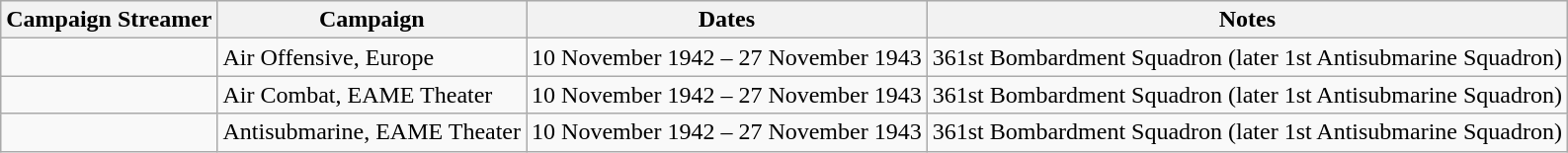<table class="wikitable">
<tr style="background:#efefef;">
<th>Campaign Streamer</th>
<th>Campaign</th>
<th>Dates</th>
<th>Notes</th>
</tr>
<tr>
<td></td>
<td>Air Offensive, Europe</td>
<td>10 November 1942 – 27 November 1943</td>
<td>361st Bombardment Squadron (later 1st Antisubmarine Squadron)</td>
</tr>
<tr>
<td></td>
<td>Air Combat, EAME Theater</td>
<td>10 November 1942 – 27 November 1943</td>
<td>361st Bombardment Squadron (later 1st Antisubmarine Squadron)</td>
</tr>
<tr>
<td></td>
<td>Antisubmarine, EAME Theater</td>
<td>10 November 1942 – 27 November 1943</td>
<td>361st Bombardment Squadron (later 1st Antisubmarine Squadron)</td>
</tr>
</table>
